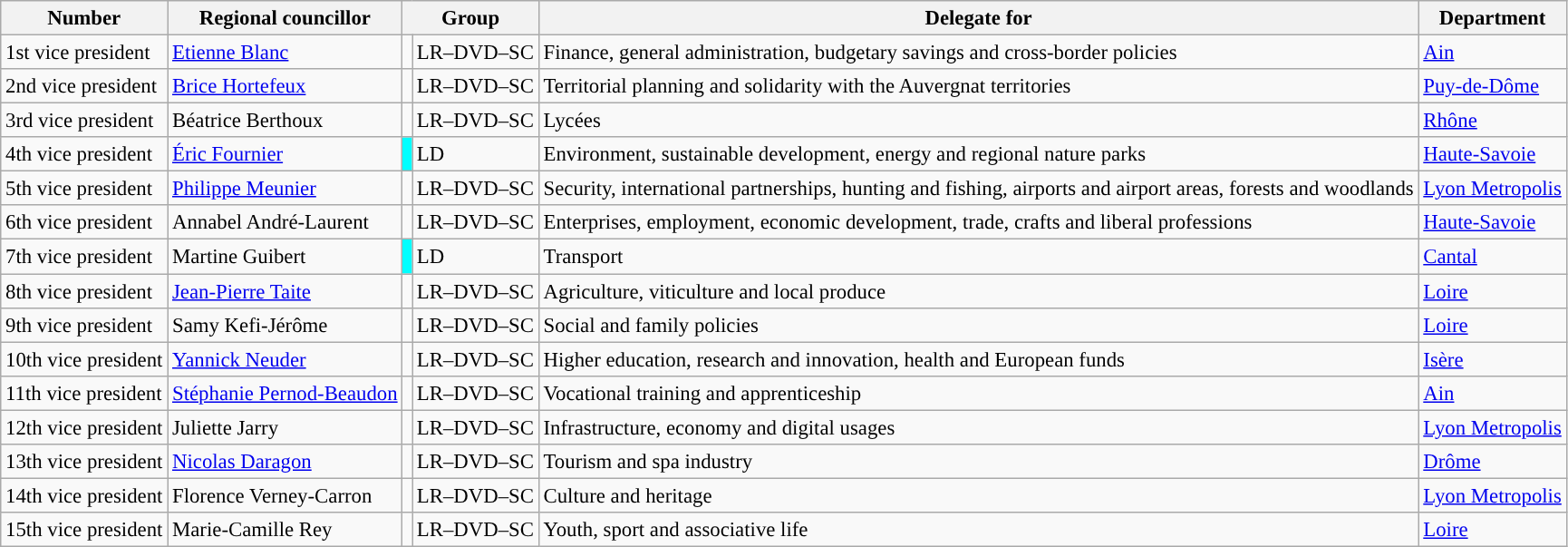<table class="wikitable" style="font-size:95%;">
<tr>
<th>Number</th>
<th>Regional councillor</th>
<th colspan="2">Group</th>
<th>Delegate for</th>
<th>Department</th>
</tr>
<tr>
<td>1st vice president</td>
<td><a href='#'>Etienne Blanc</a></td>
<td style="background:"></td>
<td>LR–DVD–SC</td>
<td>Finance, general administration, budgetary savings and cross-border policies</td>
<td><a href='#'>Ain</a></td>
</tr>
<tr>
<td>2nd vice president</td>
<td><a href='#'>Brice Hortefeux</a></td>
<td style="background:"></td>
<td>LR–DVD–SC</td>
<td>Territorial planning and solidarity with the Auvergnat territories</td>
<td><a href='#'>Puy-de-Dôme</a></td>
</tr>
<tr>
<td>3rd vice president</td>
<td>Béatrice Berthoux</td>
<td style="background:"></td>
<td>LR–DVD–SC</td>
<td>Lycées</td>
<td><a href='#'>Rhône</a></td>
</tr>
<tr>
<td>4th vice president</td>
<td><a href='#'>Éric Fournier</a></td>
<td style="background:#00FFFF;"></td>
<td>LD</td>
<td>Environment, sustainable development, energy and regional nature parks</td>
<td><a href='#'>Haute-Savoie</a></td>
</tr>
<tr>
<td>5th vice president</td>
<td><a href='#'>Philippe Meunier</a></td>
<td style="background:"></td>
<td>LR–DVD–SC</td>
<td>Security, international partnerships, hunting and fishing, airports and airport areas, forests and woodlands</td>
<td><a href='#'>Lyon Metropolis</a></td>
</tr>
<tr>
<td>6th vice president</td>
<td>Annabel André-Laurent</td>
<td style="background:"></td>
<td>LR–DVD–SC</td>
<td>Enterprises, employment, economic development, trade, crafts and liberal professions</td>
<td><a href='#'>Haute-Savoie</a></td>
</tr>
<tr>
<td>7th vice president</td>
<td>Martine Guibert</td>
<td style="background:#00FFFF;"></td>
<td>LD</td>
<td>Transport</td>
<td><a href='#'>Cantal</a></td>
</tr>
<tr>
<td>8th vice president</td>
<td><a href='#'>Jean-Pierre Taite</a></td>
<td style="background:"></td>
<td>LR–DVD–SC</td>
<td>Agriculture, viticulture and local produce</td>
<td><a href='#'>Loire</a></td>
</tr>
<tr>
<td>9th vice president</td>
<td>Samy Kefi-Jérôme</td>
<td style="background:"></td>
<td>LR–DVD–SC</td>
<td>Social and family policies</td>
<td><a href='#'>Loire</a></td>
</tr>
<tr>
<td>10th vice president</td>
<td><a href='#'>Yannick Neuder</a></td>
<td style="background:"></td>
<td>LR–DVD–SC</td>
<td>Higher education, research and innovation, health and European funds</td>
<td><a href='#'>Isère</a></td>
</tr>
<tr>
<td>11th vice president</td>
<td><a href='#'>Stéphanie Pernod-Beaudon</a></td>
<td style="background:"></td>
<td>LR–DVD–SC</td>
<td>Vocational training and apprenticeship</td>
<td><a href='#'>Ain</a></td>
</tr>
<tr>
<td>12th vice president</td>
<td>Juliette Jarry</td>
<td style="background:"></td>
<td>LR–DVD–SC</td>
<td>Infrastructure, economy and digital usages</td>
<td><a href='#'>Lyon Metropolis</a></td>
</tr>
<tr>
<td>13th vice president</td>
<td><a href='#'>Nicolas Daragon</a></td>
<td style="background:"></td>
<td>LR–DVD–SC</td>
<td>Tourism and spa industry</td>
<td><a href='#'>Drôme</a></td>
</tr>
<tr>
<td>14th vice president</td>
<td>Florence Verney-Carron</td>
<td style="background:"></td>
<td>LR–DVD–SC</td>
<td>Culture and heritage</td>
<td><a href='#'>Lyon Metropolis</a></td>
</tr>
<tr>
<td>15th vice president</td>
<td>Marie-Camille Rey</td>
<td style="background:"></td>
<td>LR–DVD–SC</td>
<td>Youth, sport and associative life</td>
<td><a href='#'>Loire</a></td>
</tr>
</table>
